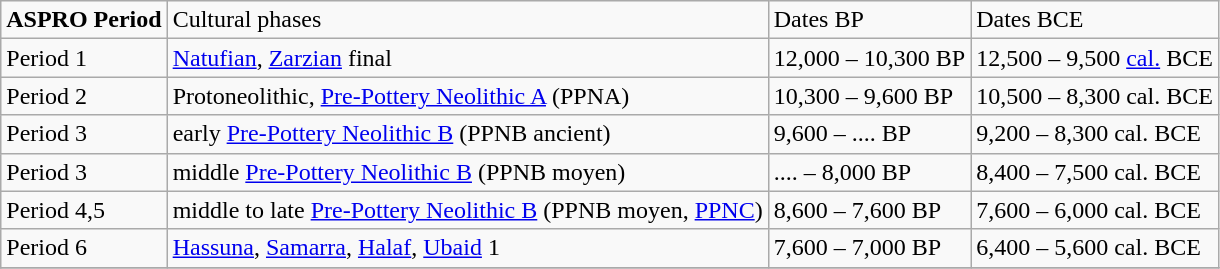<table align="center" class="wikitable">
<tr>
<td><strong>ASPRO Period</strong></td>
<td>Cultural phases</td>
<td>Dates BP</td>
<td>Dates BCE</td>
</tr>
<tr>
<td>Period 1</td>
<td><a href='#'>Natufian</a>, <a href='#'>Zarzian</a> final</td>
<td>12,000 – 10,300 BP</td>
<td>12,500 – 9,500 <a href='#'>cal.</a> BCE</td>
</tr>
<tr>
<td>Period 2</td>
<td>Protoneolithic, <a href='#'>Pre-Pottery Neolithic A</a> (PPNA)</td>
<td>10,300 – 9,600 BP</td>
<td>10,500 – 8,300 cal. BCE</td>
</tr>
<tr>
<td>Period 3</td>
<td>early <a href='#'>Pre-Pottery Neolithic B</a> (PPNB ancient)</td>
<td>9,600 – .... BP</td>
<td>9,200 – 8,300 cal. BCE</td>
</tr>
<tr>
<td>Period 3</td>
<td>middle <a href='#'>Pre-Pottery Neolithic B</a> (PPNB moyen)</td>
<td>.... – 8,000 BP</td>
<td>8,400 – 7,500 cal. BCE</td>
</tr>
<tr>
<td>Period 4,5</td>
<td>middle to late <a href='#'>Pre-Pottery Neolithic B</a> (PPNB moyen, <a href='#'>PPNC</a>)</td>
<td>8,600 – 7,600 BP</td>
<td>7,600 – 6,000 cal. BCE</td>
</tr>
<tr>
<td>Period 6</td>
<td><a href='#'>Hassuna</a>, <a href='#'>Samarra</a>, <a href='#'>Halaf</a>, <a href='#'>Ubaid</a> 1</td>
<td>7,600 – 7,000 BP</td>
<td>6,400 – 5,600 cal. BCE</td>
</tr>
<tr>
</tr>
</table>
